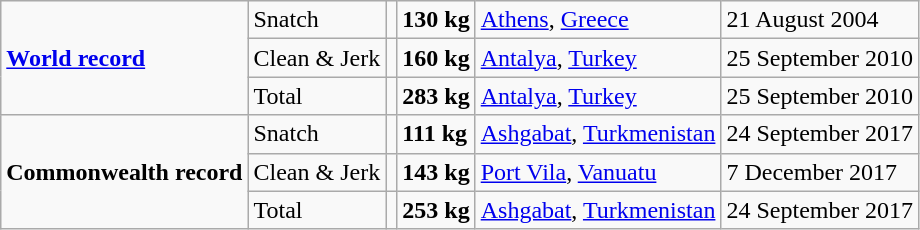<table class="wikitable">
<tr>
<td rowspan=3><strong><a href='#'>World record</a></strong></td>
<td>Snatch</td>
<td></td>
<td><strong>130 kg</strong></td>
<td><a href='#'>Athens</a>, <a href='#'>Greece</a></td>
<td>21 August 2004</td>
</tr>
<tr>
<td>Clean & Jerk</td>
<td></td>
<td><strong>160 kg</strong></td>
<td><a href='#'>Antalya</a>, <a href='#'>Turkey</a></td>
<td>25 September 2010</td>
</tr>
<tr>
<td>Total</td>
<td></td>
<td><strong>283 kg</strong></td>
<td><a href='#'>Antalya</a>, <a href='#'>Turkey</a></td>
<td>25 September 2010</td>
</tr>
<tr>
<td rowspan=3><strong>Commonwealth record</strong></td>
<td>Snatch</td>
<td></td>
<td><strong>111 kg</strong></td>
<td><a href='#'>Ashgabat</a>, <a href='#'>Turkmenistan</a></td>
<td>24 September 2017</td>
</tr>
<tr>
<td>Clean & Jerk</td>
<td></td>
<td><strong>143 kg</strong></td>
<td><a href='#'>Port Vila</a>, <a href='#'>Vanuatu</a></td>
<td>7 December 2017</td>
</tr>
<tr>
<td>Total</td>
<td></td>
<td><strong>253 kg</strong></td>
<td><a href='#'>Ashgabat</a>, <a href='#'>Turkmenistan</a></td>
<td>24 September 2017</td>
</tr>
</table>
